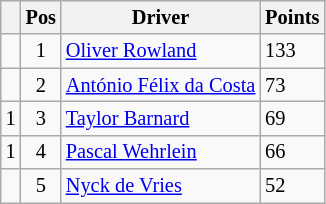<table class="wikitable" style="font-size: 85%;">
<tr>
<th></th>
<th>Pos</th>
<th>Driver</th>
<th>Points</th>
</tr>
<tr>
<td align="left"></td>
<td align="center">1</td>
<td> <a href='#'>Oliver Rowland</a></td>
<td align="left">133</td>
</tr>
<tr>
<td align="left"></td>
<td align="center">2</td>
<td> <a href='#'>António Félix da Costa</a></td>
<td align="left">73</td>
</tr>
<tr>
<td align="left"> 1</td>
<td align="center">3</td>
<td> <a href='#'>Taylor Barnard</a></td>
<td align="left">69</td>
</tr>
<tr>
<td align="left"> 1</td>
<td align="center">4</td>
<td> <a href='#'>Pascal Wehrlein</a></td>
<td align="left">66</td>
</tr>
<tr>
<td align="left"></td>
<td align="center">5</td>
<td> <a href='#'>Nyck de Vries</a></td>
<td align="left">52</td>
</tr>
</table>
